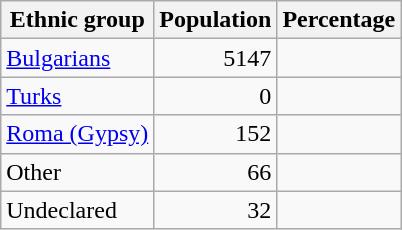<table class="wikitable sortable">
<tr>
<th>Ethnic group</th>
<th>Population</th>
<th>Percentage</th>
</tr>
<tr>
<td><a href='#'>Bulgarians</a></td>
<td align="right">5147</td>
<td align="right"></td>
</tr>
<tr>
<td><a href='#'>Turks</a></td>
<td align="right">0</td>
<td align="right"></td>
</tr>
<tr>
<td><a href='#'>Roma (Gypsy)</a></td>
<td align="right">152</td>
<td align="right"></td>
</tr>
<tr>
<td>Other</td>
<td align="right">66</td>
<td align="right"></td>
</tr>
<tr>
<td>Undeclared</td>
<td align="right">32</td>
<td align="right"></td>
</tr>
</table>
